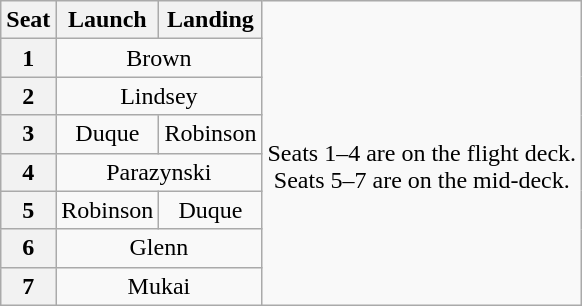<table class="wikitable" style="text-align:center">
<tr>
<th>Seat</th>
<th>Launch</th>
<th>Landing</th>
<td rowspan=8><br>Seats 1–4 are on the flight deck.<br>Seats 5–7 are on the mid-deck.</td>
</tr>
<tr>
<th>1</th>
<td colspan=2>Brown</td>
</tr>
<tr>
<th>2</th>
<td colspan=2>Lindsey</td>
</tr>
<tr>
<th>3</th>
<td>Duque</td>
<td>Robinson</td>
</tr>
<tr>
<th>4</th>
<td colspan=2>Parazynski</td>
</tr>
<tr>
<th>5</th>
<td>Robinson</td>
<td>Duque</td>
</tr>
<tr>
<th>6</th>
<td colspan=2>Glenn</td>
</tr>
<tr>
<th>7</th>
<td colspan=2>Mukai</td>
</tr>
</table>
